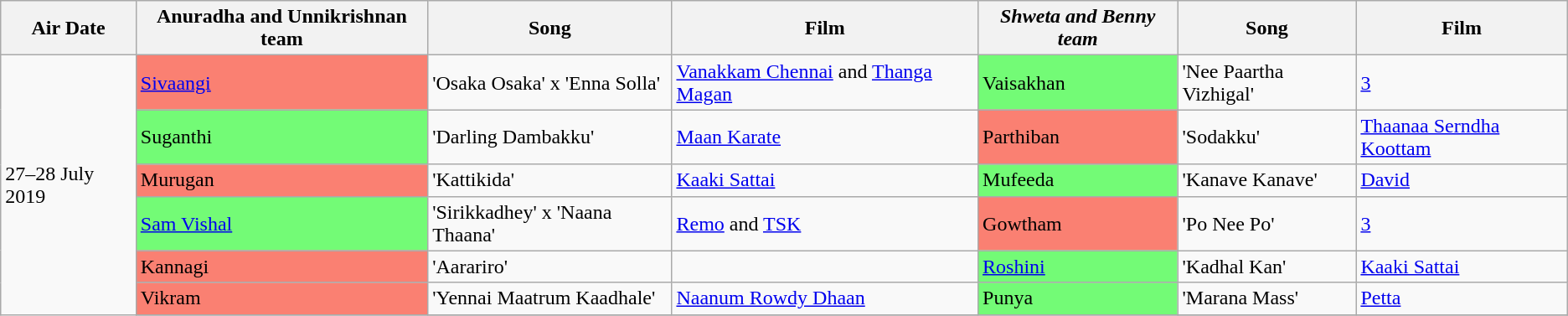<table class="wikitable sortable">
<tr>
<th>Air Date</th>
<th>Anuradha and Unnikrishnan team</th>
<th>Song</th>
<th>Film</th>
<th><em>Shweta and Benny team</em></th>
<th>Song</th>
<th>Film</th>
</tr>
<tr>
<td rowspan="7">27–28 July 2019</td>
<td style="background:salmon"><a href='#'>Sivaangi</a></td>
<td>'Osaka Osaka' x 'Enna Solla'</td>
<td><a href='#'>Vanakkam Chennai</a> and <a href='#'>Thanga Magan</a></td>
<td style="background:#73FB76;">Vaisakhan</td>
<td>'Nee Paartha Vizhigal'</td>
<td><a href='#'>3</a></td>
</tr>
<tr>
<td style="background:#73FB76;">Suganthi</td>
<td>'Darling Dambakku'</td>
<td><a href='#'>Maan Karate</a></td>
<td style="background:salmon">Parthiban</td>
<td>'Sodakku'</td>
<td><a href='#'>Thaanaa Serndha Koottam</a></td>
</tr>
<tr>
<td style="background:salmon">Murugan</td>
<td>'Kattikida'</td>
<td><a href='#'>Kaaki Sattai</a></td>
<td style="background:#73FB76;">Mufeeda</td>
<td>'Kanave Kanave'</td>
<td><a href='#'>David</a></td>
</tr>
<tr>
<td style="background:#73FB76;"><a href='#'>Sam Vishal</a></td>
<td>'Sirikkadhey' x 'Naana Thaana'</td>
<td><a href='#'>Remo</a> and <a href='#'>TSK</a></td>
<td style="background:salmon">Gowtham</td>
<td>'Po Nee Po'</td>
<td><a href='#'>3</a></td>
</tr>
<tr>
<td style="background:salmon">Kannagi</td>
<td>'Aarariro'</td>
<td></td>
<td style="background:#73FB76;"><a href='#'>Roshini</a></td>
<td>'Kadhal Kan'</td>
<td><a href='#'>Kaaki Sattai</a></td>
</tr>
<tr>
<td style="background:salmon">Vikram</td>
<td>'Yennai Maatrum Kaadhale'</td>
<td><a href='#'>Naanum Rowdy Dhaan</a></td>
<td style="background:#73FB76">Punya</td>
<td>'Marana Mass'</td>
<td><a href='#'>Petta</a></td>
</tr>
<tr>
</tr>
</table>
